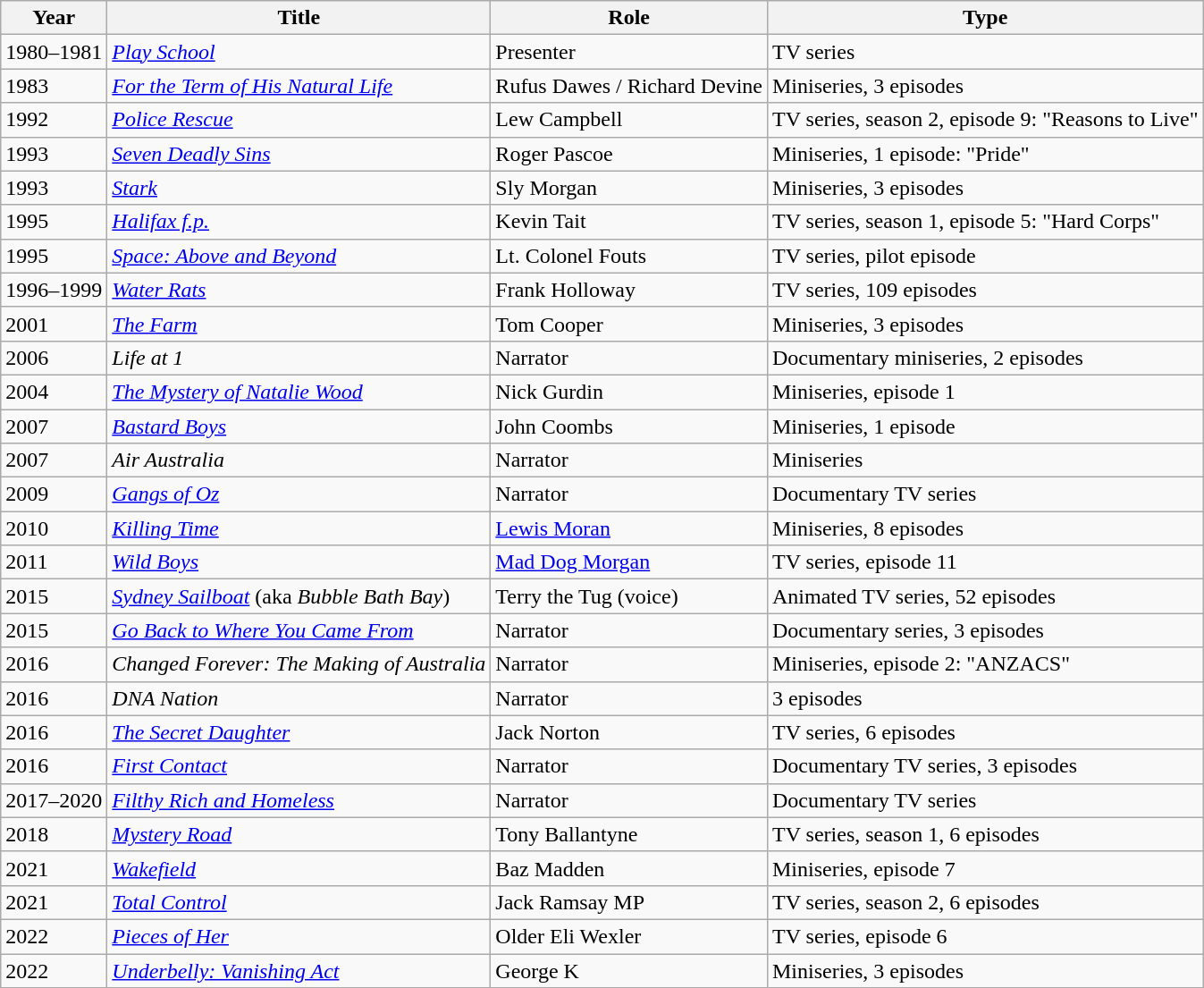<table class=wikitable>
<tr>
<th>Year</th>
<th>Title</th>
<th>Role</th>
<th>Type</th>
</tr>
<tr>
<td>1980–1981</td>
<td><em><a href='#'>Play School</a></em></td>
<td>Presenter</td>
<td>TV series</td>
</tr>
<tr>
<td>1983</td>
<td><em><a href='#'>For the Term of His Natural Life</a></em></td>
<td>Rufus Dawes / Richard Devine</td>
<td>Miniseries, 3 episodes</td>
</tr>
<tr>
<td>1992</td>
<td><em><a href='#'>Police Rescue</a></em></td>
<td>Lew Campbell</td>
<td>TV series, season 2, episode 9: "Reasons to Live"</td>
</tr>
<tr>
<td>1993</td>
<td><em><a href='#'>Seven Deadly Sins</a></em></td>
<td>Roger Pascoe</td>
<td>Miniseries, 1 episode: "Pride"</td>
</tr>
<tr>
<td>1993</td>
<td><em><a href='#'>Stark</a></em></td>
<td>Sly Morgan</td>
<td>Miniseries, 3 episodes</td>
</tr>
<tr>
<td>1995</td>
<td><em><a href='#'>Halifax f.p.</a></em></td>
<td>Kevin Tait</td>
<td>TV series, season 1, episode 5: "Hard Corps"</td>
</tr>
<tr>
<td>1995</td>
<td><em><a href='#'>Space: Above and Beyond</a></em></td>
<td>Lt. Colonel Fouts</td>
<td>TV series, pilot episode</td>
</tr>
<tr>
<td>1996–1999</td>
<td><em><a href='#'>Water Rats</a></em></td>
<td>Frank Holloway</td>
<td>TV series, 109 episodes</td>
</tr>
<tr>
<td>2001</td>
<td><em><a href='#'>The Farm</a></em></td>
<td>Tom Cooper</td>
<td>Miniseries, 3 episodes</td>
</tr>
<tr>
<td>2006</td>
<td><em>Life at 1</em></td>
<td>Narrator</td>
<td>Documentary miniseries, 2 episodes</td>
</tr>
<tr>
<td>2004</td>
<td><em><a href='#'>The Mystery of Natalie Wood</a></em></td>
<td>Nick Gurdin</td>
<td>Miniseries, episode 1</td>
</tr>
<tr>
<td>2007</td>
<td><em><a href='#'>Bastard Boys</a></em></td>
<td>John Coombs</td>
<td>Miniseries, 1 episode</td>
</tr>
<tr>
<td>2007</td>
<td><em>Air Australia</em></td>
<td>Narrator</td>
<td>Miniseries</td>
</tr>
<tr>
<td>2009</td>
<td><em><a href='#'>Gangs of Oz</a></em></td>
<td>Narrator</td>
<td>Documentary  TV series</td>
</tr>
<tr>
<td>2010</td>
<td><em><a href='#'>Killing Time</a></em></td>
<td><a href='#'>Lewis Moran</a></td>
<td>Miniseries, 8 episodes</td>
</tr>
<tr>
<td>2011</td>
<td><em><a href='#'>Wild Boys</a></em></td>
<td><a href='#'>Mad Dog Morgan</a></td>
<td>TV series, episode 11</td>
</tr>
<tr>
<td>2015</td>
<td><em><a href='#'>Sydney Sailboat</a></em> (aka <em>Bubble Bath Bay</em>)</td>
<td>Terry the Tug (voice)</td>
<td>Animated TV series, 52 episodes</td>
</tr>
<tr>
<td>2015</td>
<td><em><a href='#'>Go Back to Where You Came From</a></em></td>
<td>Narrator</td>
<td>Documentary series, 3 episodes</td>
</tr>
<tr>
<td>2016</td>
<td><em>Changed Forever: The Making of Australia</em></td>
<td>Narrator</td>
<td>Miniseries, episode 2: "ANZACS"</td>
</tr>
<tr>
<td>2016</td>
<td><em>DNA Nation</em></td>
<td>Narrator</td>
<td>3 episodes</td>
</tr>
<tr>
<td>2016</td>
<td><em><a href='#'>The Secret Daughter</a></em></td>
<td>Jack Norton</td>
<td>TV series, 6 episodes</td>
</tr>
<tr>
<td>2016</td>
<td><em><a href='#'>First Contact</a></em></td>
<td>Narrator</td>
<td>Documentary TV series, 3 episodes</td>
</tr>
<tr>
<td>2017–2020</td>
<td><em><a href='#'>Filthy Rich and Homeless</a></em></td>
<td>Narrator</td>
<td>Documentary TV series</td>
</tr>
<tr>
<td>2018</td>
<td><em><a href='#'>Mystery Road</a></em></td>
<td>Tony Ballantyne</td>
<td>TV series, season 1, 6 episodes</td>
</tr>
<tr>
<td>2021</td>
<td><em><a href='#'>Wakefield</a></em></td>
<td>Baz Madden</td>
<td>Miniseries, episode 7</td>
</tr>
<tr>
<td>2021</td>
<td><em><a href='#'>Total Control</a></em></td>
<td>Jack Ramsay MP</td>
<td>TV series, season 2, 6 episodes</td>
</tr>
<tr>
<td>2022</td>
<td><em><a href='#'>Pieces of Her</a></em></td>
<td>Older Eli Wexler</td>
<td>TV series, episode 6</td>
</tr>
<tr>
<td>2022</td>
<td><em><a href='#'>Underbelly: Vanishing Act</a></em></td>
<td>George K</td>
<td>Miniseries, 3 episodes</td>
</tr>
</table>
